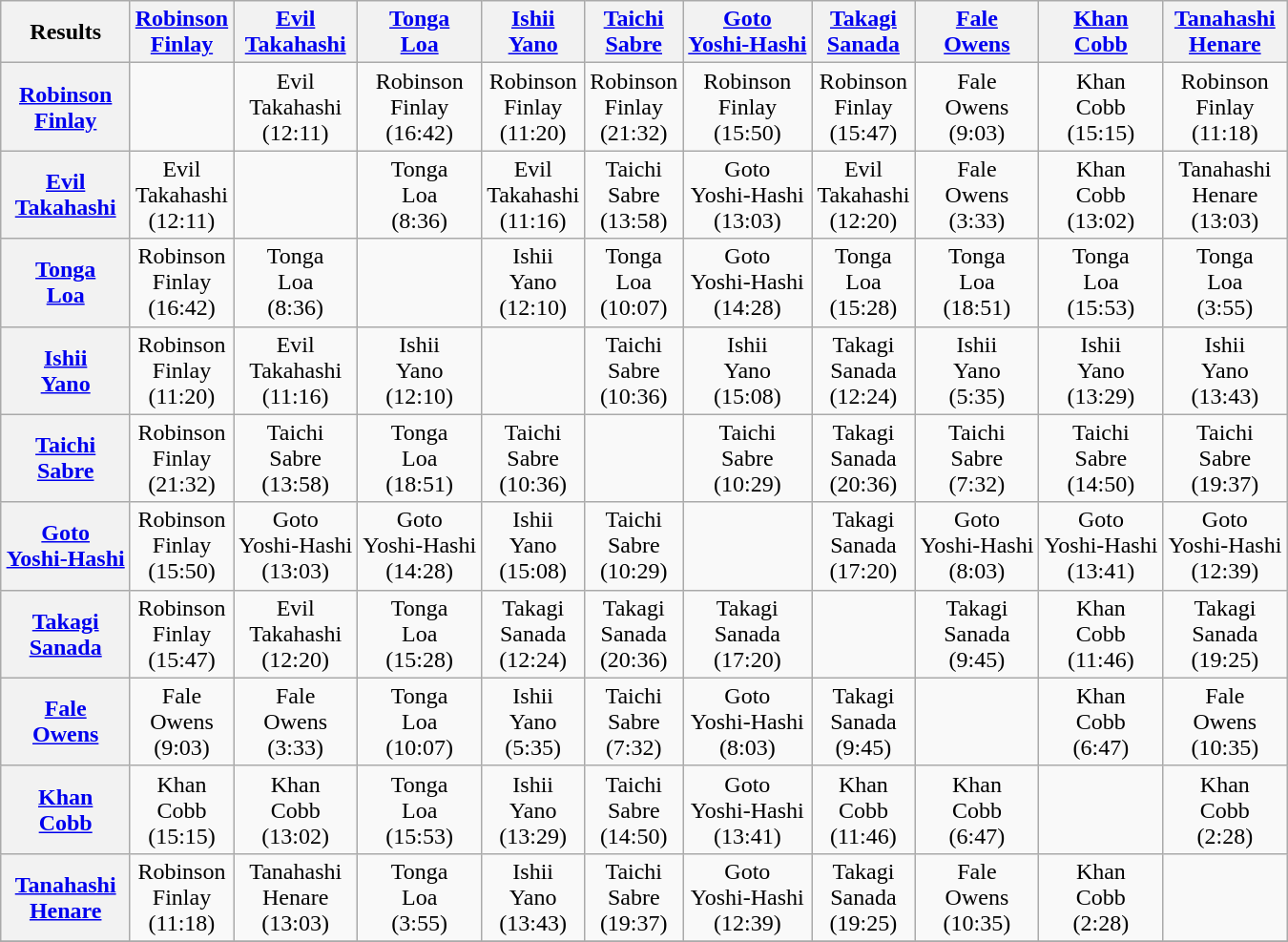<table class="wikitable" style="text-align:center; margin: 1em auto 1em auto">
<tr align="center">
<th>Results</th>
<th><a href='#'>Robinson</a><br><a href='#'>Finlay</a></th>
<th><a href='#'>Evil</a><br><a href='#'>Takahashi</a></th>
<th><a href='#'>Tonga</a><br><a href='#'>Loa</a></th>
<th><a href='#'>Ishii</a><br><a href='#'>Yano</a></th>
<th><a href='#'>Taichi</a><br><a href='#'>Sabre</a></th>
<th><a href='#'>Goto</a><br><a href='#'>Yoshi-Hashi</a></th>
<th><a href='#'>Takagi</a><br><a href='#'>Sanada</a></th>
<th><a href='#'>Fale</a><br><a href='#'>Owens</a></th>
<th><a href='#'>Khan</a><br><a href='#'>Cobb</a></th>
<th><a href='#'>Tanahashi</a><br><a href='#'>Henare</a></th>
</tr>
<tr align="center">
<th><a href='#'>Robinson</a><br><a href='#'>Finlay</a></th>
<td></td>
<td>Evil<br>Takahashi<br>(12:11)</td>
<td>Robinson<br>Finlay<br>(16:42)</td>
<td>Robinson<br>Finlay<br>(11:20)</td>
<td>Robinson<br>Finlay<br>(21:32)</td>
<td>Robinson<br>Finlay<br>(15:50)</td>
<td>Robinson<br>Finlay<br>(15:47)</td>
<td>Fale<br>Owens<br>(9:03)</td>
<td>Khan<br>Cobb<br>(15:15)</td>
<td>Robinson<br>Finlay<br>(11:18)</td>
</tr>
<tr align="center">
<th><a href='#'>Evil</a><br><a href='#'>Takahashi</a></th>
<td>Evil<br>Takahashi<br>(12:11)</td>
<td></td>
<td>Tonga<br>Loa<br>(8:36)</td>
<td>Evil<br>Takahashi<br>(11:16)</td>
<td>Taichi<br>Sabre<br>(13:58)</td>
<td>Goto<br>Yoshi-Hashi<br>(13:03)</td>
<td>Evil<br>Takahashi<br>(12:20)</td>
<td>Fale<br>Owens<br>(3:33)</td>
<td>Khan<br>Cobb<br>(13:02)</td>
<td>Tanahashi<br>Henare<br>(13:03)</td>
</tr>
<tr align="center">
<th><a href='#'>Tonga</a><br><a href='#'>Loa</a></th>
<td>Robinson<br>Finlay<br>(16:42)</td>
<td>Tonga<br>Loa<br>(8:36)</td>
<td></td>
<td>Ishii<br>Yano<br>(12:10)</td>
<td>Tonga<br>Loa<br>(10:07)</td>
<td>Goto<br>Yoshi-Hashi<br>(14:28)</td>
<td>Tonga<br>Loa<br>(15:28)</td>
<td>Tonga<br>Loa<br>(18:51)</td>
<td>Tonga<br>Loa<br>(15:53)</td>
<td>Tonga<br>Loa<br>(3:55)</td>
</tr>
<tr align="center">
<th><a href='#'>Ishii</a><br><a href='#'>Yano</a></th>
<td>Robinson<br>Finlay<br>(11:20)</td>
<td>Evil<br>Takahashi<br>(11:16)</td>
<td>Ishii<br>Yano<br>(12:10)</td>
<td></td>
<td>Taichi<br>Sabre<br>(10:36)</td>
<td>Ishii<br>Yano<br>(15:08)</td>
<td>Takagi<br>Sanada<br>(12:24)</td>
<td>Ishii<br>Yano<br>(5:35)</td>
<td>Ishii<br>Yano<br>(13:29)</td>
<td>Ishii<br>Yano<br>(13:43)</td>
</tr>
<tr align="center">
<th><a href='#'>Taichi</a><br><a href='#'>Sabre</a></th>
<td>Robinson<br>Finlay<br>(21:32)</td>
<td>Taichi<br>Sabre<br>(13:58)</td>
<td>Tonga<br>Loa<br>(18:51)</td>
<td>Taichi<br>Sabre<br>(10:36)</td>
<td></td>
<td>Taichi<br>Sabre<br>(10:29)</td>
<td>Takagi<br>Sanada<br>(20:36)</td>
<td>Taichi<br>Sabre<br>(7:32)</td>
<td>Taichi<br>Sabre<br>(14:50)</td>
<td>Taichi<br>Sabre<br>(19:37)</td>
</tr>
<tr align="center">
<th><a href='#'>Goto</a><br><a href='#'>Yoshi-Hashi</a></th>
<td>Robinson<br>Finlay<br>(15:50)</td>
<td>Goto<br>Yoshi-Hashi<br>(13:03)</td>
<td>Goto<br>Yoshi-Hashi<br>(14:28)</td>
<td>Ishii<br>Yano<br>(15:08)</td>
<td>Taichi<br>Sabre<br>(10:29)</td>
<td></td>
<td>Takagi<br>Sanada<br>(17:20)</td>
<td>Goto<br>Yoshi-Hashi<br>(8:03)</td>
<td>Goto<br>Yoshi-Hashi<br>(13:41)</td>
<td>Goto<br>Yoshi-Hashi<br>(12:39)</td>
</tr>
<tr align="center">
<th><a href='#'>Takagi</a><br><a href='#'>Sanada</a></th>
<td>Robinson<br>Finlay<br>(15:47)</td>
<td>Evil<br>Takahashi<br>(12:20)</td>
<td>Tonga<br>Loa<br>(15:28)</td>
<td>Takagi<br>Sanada<br>(12:24)</td>
<td>Takagi<br>Sanada<br>(20:36)</td>
<td>Takagi<br>Sanada<br>(17:20)</td>
<td></td>
<td>Takagi<br>Sanada<br>(9:45)</td>
<td>Khan<br>Cobb<br>(11:46)</td>
<td>Takagi<br>Sanada<br>(19:25)</td>
</tr>
<tr align="center">
<th><a href='#'>Fale</a><br><a href='#'>Owens</a></th>
<td>Fale<br>Owens<br>(9:03)</td>
<td>Fale<br>Owens<br>(3:33)</td>
<td>Tonga<br>Loa<br>(10:07)</td>
<td>Ishii<br>Yano<br>(5:35)</td>
<td>Taichi<br>Sabre<br>(7:32)</td>
<td>Goto<br>Yoshi-Hashi<br>(8:03)</td>
<td>Takagi<br>Sanada<br>(9:45)</td>
<td></td>
<td>Khan<br>Cobb<br>(6:47)</td>
<td>Fale<br>Owens<br>(10:35)</td>
</tr>
<tr align="center">
<th><a href='#'>Khan</a><br><a href='#'>Cobb</a></th>
<td>Khan<br>Cobb<br>(15:15)</td>
<td>Khan<br>Cobb<br>(13:02)</td>
<td>Tonga<br>Loa<br>(15:53)</td>
<td>Ishii<br>Yano<br>(13:29)</td>
<td>Taichi<br>Sabre<br>(14:50)</td>
<td>Goto<br>Yoshi-Hashi<br>(13:41)</td>
<td>Khan<br>Cobb<br>(11:46)</td>
<td>Khan<br>Cobb<br>(6:47)</td>
<td></td>
<td>Khan<br>Cobb<br>(2:28)</td>
</tr>
<tr align="center">
<th><a href='#'>Tanahashi</a><br><a href='#'>Henare</a></th>
<td>Robinson<br>Finlay<br>(11:18)</td>
<td>Tanahashi<br>Henare<br>(13:03)</td>
<td>Tonga<br>Loa<br>(3:55)</td>
<td>Ishii<br>Yano<br>(13:43)</td>
<td>Taichi<br>Sabre<br>(19:37)</td>
<td>Goto<br>Yoshi-Hashi<br>(12:39)</td>
<td>Takagi<br>Sanada<br>(19:25)</td>
<td>Fale<br>Owens<br>(10:35)</td>
<td>Khan<br>Cobb<br>(2:28)</td>
<td></td>
</tr>
<tr align="center">
</tr>
</table>
